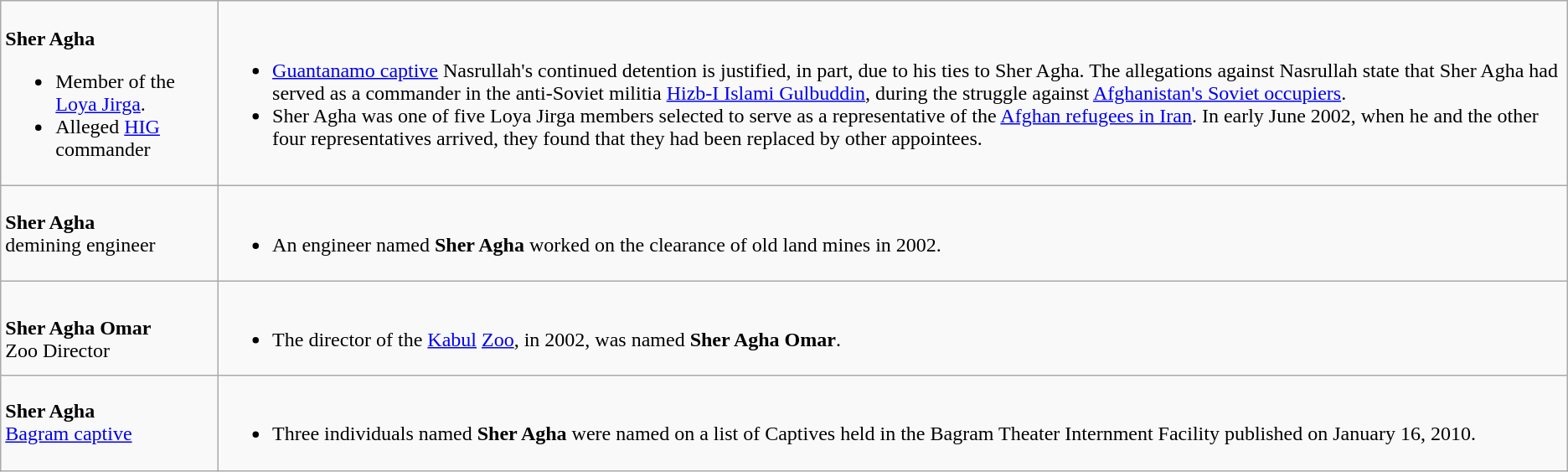<table class="wikitable">
<tr>
<td><br><strong>Sher Agha</strong><ul><li>Member of the <a href='#'>Loya Jirga</a>.</li><li>Alleged <a href='#'>HIG</a> commander</li></ul></td>
<td><br><ul><li><a href='#'>Guantanamo captive</a> Nasrullah's continued detention is justified, in part, due to his ties to Sher Agha. The allegations against Nasrullah state that Sher Agha had served as a commander in the anti-Soviet militia <a href='#'>Hizb-I Islami Gulbuddin</a>, during the struggle against <a href='#'>Afghanistan's Soviet occupiers</a>.</li><li>Sher Agha was one of five Loya Jirga members selected to serve as a representative of the <a href='#'>Afghan refugees in Iran</a>. In early June 2002, when he and the other four representatives arrived, they found that they had been replaced by other appointees.</li></ul></td>
</tr>
<tr>
<td><strong>Sher Agha</strong><br>demining engineer</td>
<td><br><ul><li>An engineer named <strong>Sher Agha</strong> worked on the clearance of old land mines in 2002.</li></ul></td>
</tr>
<tr>
<td><br><strong>Sher Agha Omar</strong><br>Zoo Director</td>
<td><br><ul><li>The director of the <a href='#'>Kabul</a> <a href='#'>Zoo</a>, in 2002, was named <strong>Sher Agha Omar</strong>.</li></ul></td>
</tr>
<tr>
<td><strong>Sher Agha</strong><br><a href='#'>Bagram captive</a></td>
<td><br><ul><li>Three individuals named <strong>Sher Agha</strong> were named on a list of Captives held in the Bagram Theater Internment Facility published on January 16, 2010.</li></ul></td>
</tr>
</table>
